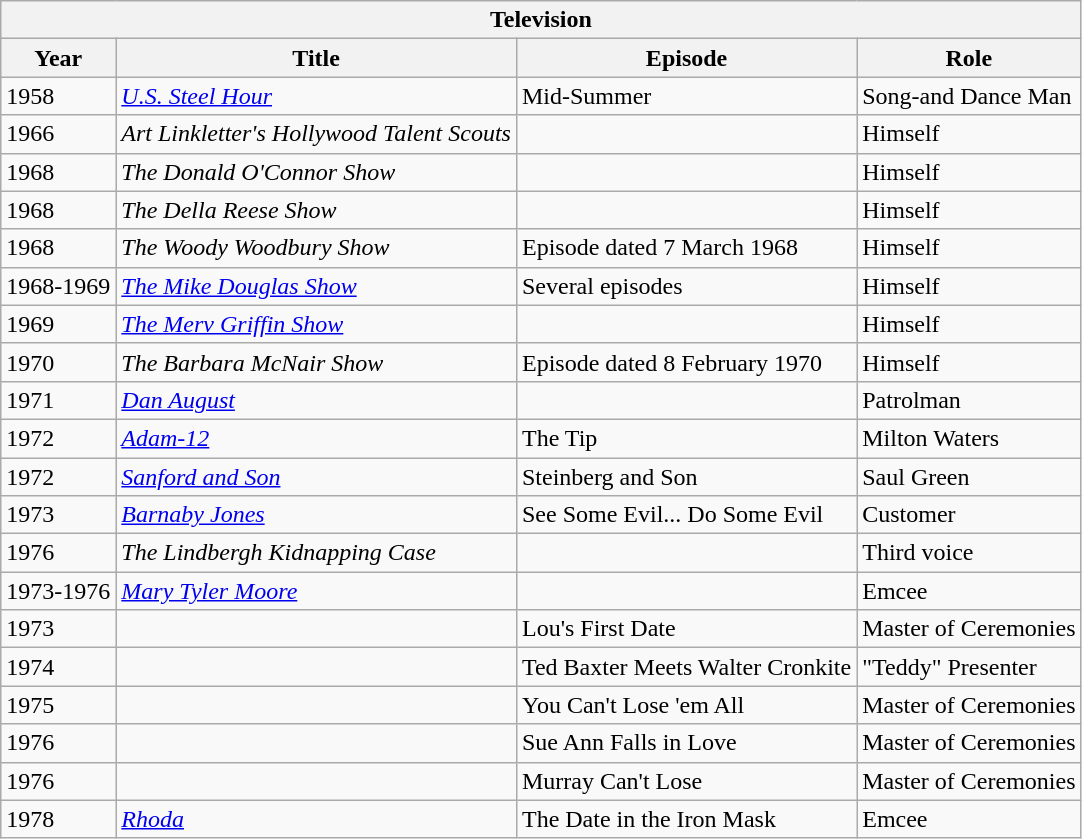<table class="wikitable">
<tr>
<th colspan=4>Television</th>
</tr>
<tr>
<th>Year</th>
<th>Title</th>
<th>Episode</th>
<th>Role</th>
</tr>
<tr>
<td>1958</td>
<td><em><a href='#'>U.S. Steel Hour</a></em></td>
<td>Mid-Summer</td>
<td>Song-and Dance Man</td>
</tr>
<tr>
<td>1966</td>
<td><em>Art Linkletter's Hollywood Talent Scouts</em></td>
<td></td>
<td>Himself</td>
</tr>
<tr>
<td>1968</td>
<td><em>The Donald O'Connor Show</em></td>
<td></td>
<td>Himself</td>
</tr>
<tr>
<td>1968</td>
<td><em>The Della Reese Show</em></td>
<td></td>
<td>Himself</td>
</tr>
<tr>
<td>1968</td>
<td><em>The Woody Woodbury Show</em></td>
<td>Episode dated 7 March 1968</td>
<td>Himself</td>
</tr>
<tr>
<td>1968-1969</td>
<td><em><a href='#'>The Mike Douglas Show</a></em></td>
<td>Several episodes</td>
<td>Himself</td>
</tr>
<tr>
<td>1969</td>
<td><em><a href='#'>The Merv Griffin Show</a></em></td>
<td></td>
<td>Himself</td>
</tr>
<tr>
<td>1970</td>
<td><em>The Barbara McNair Show</em></td>
<td>Episode dated 8 February 1970</td>
<td>Himself</td>
</tr>
<tr>
<td>1971</td>
<td><em><a href='#'>Dan August</a></em></td>
<td></td>
<td>Patrolman</td>
</tr>
<tr>
<td>1972</td>
<td><em><a href='#'>Adam-12</a></em></td>
<td>The Tip</td>
<td>Milton Waters</td>
</tr>
<tr>
<td>1972</td>
<td><em><a href='#'>Sanford and Son</a></em></td>
<td>Steinberg and Son</td>
<td>Saul Green</td>
</tr>
<tr>
<td>1973</td>
<td><em><a href='#'>Barnaby Jones</a></em></td>
<td>See Some Evil... Do Some Evil</td>
<td>Customer</td>
</tr>
<tr>
<td>1976</td>
<td><em> The Lindbergh Kidnapping Case</em></td>
<td></td>
<td>Third voice</td>
</tr>
<tr>
<td>1973-1976</td>
<td><em><a href='#'>Mary Tyler Moore</a></em></td>
<td></td>
<td>Emcee</td>
</tr>
<tr>
<td>1973</td>
<td> </td>
<td>Lou's First Date</td>
<td>Master of Ceremonies</td>
</tr>
<tr>
<td>1974</td>
<td> </td>
<td>Ted Baxter Meets Walter Cronkite</td>
<td>"Teddy" Presenter</td>
</tr>
<tr>
<td>1975</td>
<td> </td>
<td>You Can't Lose 'em All</td>
<td>Master of Ceremonies</td>
</tr>
<tr>
<td>1976</td>
<td></td>
<td>Sue Ann Falls in Love</td>
<td>Master of Ceremonies</td>
</tr>
<tr>
<td>1976</td>
<td> </td>
<td>Murray Can't Lose</td>
<td>Master of Ceremonies</td>
</tr>
<tr>
<td>1978</td>
<td><em><a href='#'>Rhoda</a></em></td>
<td>The Date in the Iron Mask</td>
<td>Emcee</td>
</tr>
</table>
